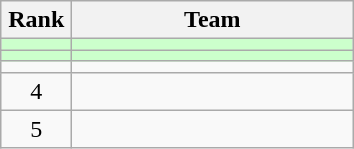<table class=wikitable style="text-align:center;">
<tr>
<th width=40>Rank</th>
<th width=180>Team</th>
</tr>
<tr bgcolor=#ccffcc>
<td></td>
<td align=left></td>
</tr>
<tr bgcolor=#ccffcc>
<td></td>
<td align=left></td>
</tr>
<tr>
<td></td>
<td align=left></td>
</tr>
<tr>
<td>4</td>
<td align=left></td>
</tr>
<tr>
<td>5</td>
<td align=left></td>
</tr>
</table>
